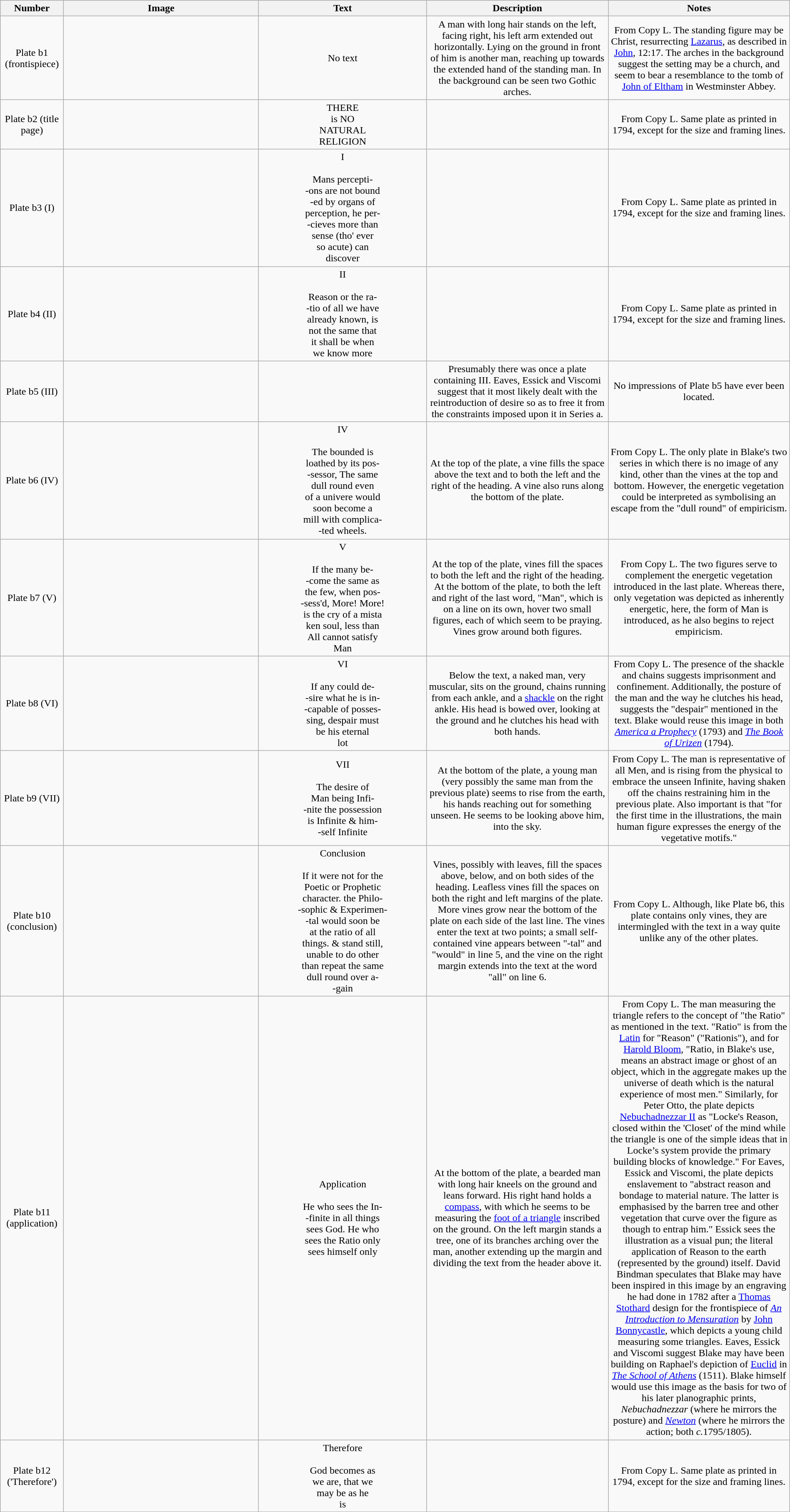<table style="text-align:center; width:100%" class="wikitable">
<tr>
<th width=8%>Number</th>
<th width=305px>Image</th>
<th>Text</th>
<th width=23%>Description</th>
<th width=23%>Notes</th>
</tr>
<tr>
<td width=auto>Plate b1 (frontispiece)</td>
<td></td>
<td>No text</td>
<td>A man with long hair stands on the left, facing right, his left arm extended out horizontally. Lying on the ground in front of him is another man, reaching up towards the extended hand of the standing man. In the background can be seen two Gothic arches.</td>
<td>From Copy L. The standing figure may be Christ, resurrecting <a href='#'>Lazarus</a>, as described in <a href='#'>John</a>, 12:17. The arches in the background suggest the setting may be a church, and seem to bear a resemblance to the tomb of <a href='#'>John of Eltham</a> in Westminster Abbey.</td>
</tr>
<tr>
<td width=auto>Plate b2 (title page)</td>
<td></td>
<td>THERE<br>is NO<br>NATURAL<br>RELIGION</td>
<td></td>
<td>From Copy L. Same plate as printed in 1794, except for the size and framing lines.</td>
</tr>
<tr>
<td width=auto>Plate b3 (I)</td>
<td></td>
<td>I<br><br>Mans percepti-<br>-ons are not bound<br>-ed by organs of<br>perception, he per-<br>-cieves more than<br>sense (tho' ever<br>so acute) can<br>discover</td>
<td></td>
<td>From Copy L. Same plate as printed in 1794, except for the size and framing lines.</td>
</tr>
<tr>
<td width=auto>Plate b4 (II)</td>
<td></td>
<td>II<br><br>Reason or the ra-<br>-tio of all we have<br>already known, is<br>not the same that<br>it shall be when<br>we know more</td>
<td></td>
<td>From Copy L. Same plate as printed in 1794, except for the size and framing lines.</td>
</tr>
<tr>
<td width=auto>Plate b5 (III)</td>
<td></td>
<td></td>
<td>Presumably there was once a plate containing III. Eaves, Essick and Viscomi suggest that it most likely dealt with the reintroduction of desire so as to free it from the constraints imposed upon it in Series a.</td>
<td>No impressions of Plate b5 have ever been located.</td>
</tr>
<tr>
<td width=auto>Plate b6 (IV)</td>
<td></td>
<td>IV<br><br>The bounded is<br>loathed by its pos-<br>-sessor, The same<br>dull round even<br>of a univere would<br>soon become a<br>mill with complica-<br>-ted wheels.</td>
<td>At the top of the plate, a vine fills the space above the text and to both the left and the right of the heading. A vine also runs along the bottom of the plate.</td>
<td>From Copy L. The only plate in Blake's two series in which there is no image of any kind, other than the vines at the top and bottom. However, the energetic vegetation could be interpreted as symbolising an escape from the "dull round" of empiricism.</td>
</tr>
<tr>
<td width=auto>Plate b7 (V)</td>
<td></td>
<td>V<br><br>If the many be-<br>-come the same as<br>the few, when pos-<br>-sess'd, More! More!<br>is the cry of a mista<br>ken soul, less than<br>All cannot satisfy<br>Man</td>
<td>At the top of the plate, vines fill the spaces to both the left and the right of the heading. At the bottom of the plate, to both the left and right of the last word, "Man", which is on a line on its own, hover two small figures, each of which seem to be praying. Vines grow around both figures.</td>
<td>From Copy L. The two figures serve to complement the energetic vegetation introduced in the last plate. Whereas there, only vegetation was depicted as inherently energetic, here, the form of Man is introduced, as he also begins to reject empiricism.</td>
</tr>
<tr>
<td width=auto>Plate b8 (VI)</td>
<td></td>
<td>VI<br><br>If any could de-<br>-sire what he is in-<br>-capable of posses-<br>sing, despair must<br>be his eternal<br>lot</td>
<td>Below the text, a naked man, very muscular, sits on the ground, chains running from each ankle, and a <a href='#'>shackle</a> on the right ankle. His head is bowed over, looking at the ground and he clutches his head with both hands.</td>
<td>From Copy L. The presence of the shackle and chains suggests imprisonment and confinement. Additionally, the posture of the man and the way he clutches his head, suggests the "despair" mentioned in the text. Blake would reuse this image in both <em><a href='#'>America a Prophecy</a></em> (1793) and <em><a href='#'>The Book of Urizen</a></em> (1794).</td>
</tr>
<tr>
<td width=auto>Plate b9 (VII)</td>
<td></td>
<td>VII<br><br>The desire of<br>Man being Infi-<br>-nite the possession<br>is Infinite & him-<br>-self Infinite</td>
<td>At the bottom of the plate, a young man (very possibly the same man from the previous plate) seems to rise from the earth, his hands reaching out for something unseen. He seems to be looking above him, into the sky.</td>
<td>From Copy L. The man is representative of all Men, and is rising from the physical to embrace the unseen Infinite, having shaken off the chains restraining him in the previous plate. Also important is that "for the first time in the illustrations, the main human figure expresses the energy of the vegetative motifs."</td>
</tr>
<tr>
<td width=auto>Plate b10 (conclusion)</td>
<td></td>
<td>Conclusion<br><br>If it were not for the<br>Poetic or Prophetic<br>character. the Philo-<br>-sophic & Experimen-<br>-tal would soon be<br>at the ratio of all<br>things. & stand still,<br>unable to do other<br>than repeat the same<br>dull round over a-<br>-gain</td>
<td>Vines, possibly with leaves, fill the spaces above, below, and on both sides of the heading. Leafless vines fill the spaces on both the right and left margins of the plate. More vines grow near the bottom of the plate on each side of the last line. The vines enter the text at two points; a small self-contained vine appears between "-tal" and "would" in line 5, and the vine on the right margin extends into the text at the word "all" on line 6.</td>
<td>From Copy L. Although, like Plate b6, this plate contains only vines, they are intermingled with the text in a way quite unlike any of the other plates.</td>
</tr>
<tr>
<td width=auto>Plate b11 (application)</td>
<td></td>
<td>Application<br><br>He who sees the In-<br>-finite in all things<br>sees God. He who<br>sees the Ratio only<br>sees himself only</td>
<td>At the bottom of the plate, a bearded man with long hair kneels on the ground and leans forward. His right hand holds a <a href='#'>compass</a>, with which he seems to be measuring the <a href='#'>foot of a triangle</a> inscribed on the ground. On the left margin stands a tree, one of its branches arching over the man, another extending up the margin and dividing the text from the header above it.</td>
<td>From Copy L. The man measuring the triangle refers to the concept of "the Ratio" as mentioned in the text. "Ratio" is from the <a href='#'>Latin</a> for "Reason" ("Rationis"), and for <a href='#'>Harold Bloom</a>, "Ratio, in Blake's use, means an abstract image or ghost of an object, which in the aggregate makes up the universe of death which is the natural experience of most men." Similarly, for Peter Otto, the plate depicts <a href='#'>Nebuchadnezzar II</a> as "Locke's Reason, closed within the 'Closet' of the mind while the triangle is one of the simple ideas that in Locke’s system provide the primary building blocks of knowledge." For Eaves, Essick and Viscomi, the plate depicts enslavement to "abstract reason and bondage to material nature. The latter is emphasised by the barren tree and other vegetation that curve over the figure as though to entrap him." Essick sees the illustration as a visual pun; the literal application of Reason to the earth (represented by the ground) itself. David Bindman speculates that Blake may have been inspired in this image by an engraving he had done in 1782 after a <a href='#'>Thomas Stothard</a> design for the frontispiece of <em><a href='#'>An Introduction to Mensuration</a></em> by <a href='#'>John Bonnycastle</a>, which depicts a young child measuring some triangles. Eaves, Essick and Viscomi suggest Blake may have been building on Raphael's depiction of <a href='#'>Euclid</a> in <em><a href='#'>The School of Athens</a></em> (1511). Blake himself would use this image as the basis for two of his later planographic prints, <em>Nebuchadnezzar</em> (where he mirrors the posture) and <em><a href='#'>Newton</a></em> (where he mirrors the action; both <em>c.</em>1795/1805).</td>
</tr>
<tr>
<td width=auto>Plate b12 ('Therefore')</td>
<td></td>
<td>Therefore<br><br>God becomes as<br>we are, that we<br>may be as he<br>is</td>
<td></td>
<td>From Copy L. Same plate as printed in 1794, except for the size and framing lines.</td>
</tr>
</table>
